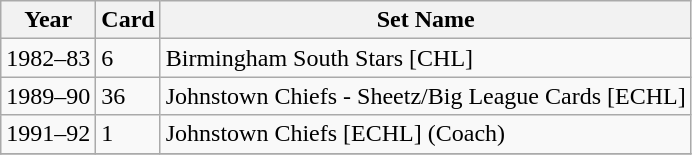<table class="wikitable">
<tr>
<th>Year</th>
<th>Card</th>
<th>Set Name</th>
</tr>
<tr>
<td>1982–83</td>
<td>6</td>
<td>Birmingham South Stars [CHL]</td>
</tr>
<tr>
<td>1989–90</td>
<td>36</td>
<td>Johnstown Chiefs - Sheetz/Big League Cards [ECHL]</td>
</tr>
<tr>
<td>1991–92</td>
<td>1</td>
<td>Johnstown Chiefs [ECHL] (Coach)</td>
</tr>
<tr>
</tr>
</table>
